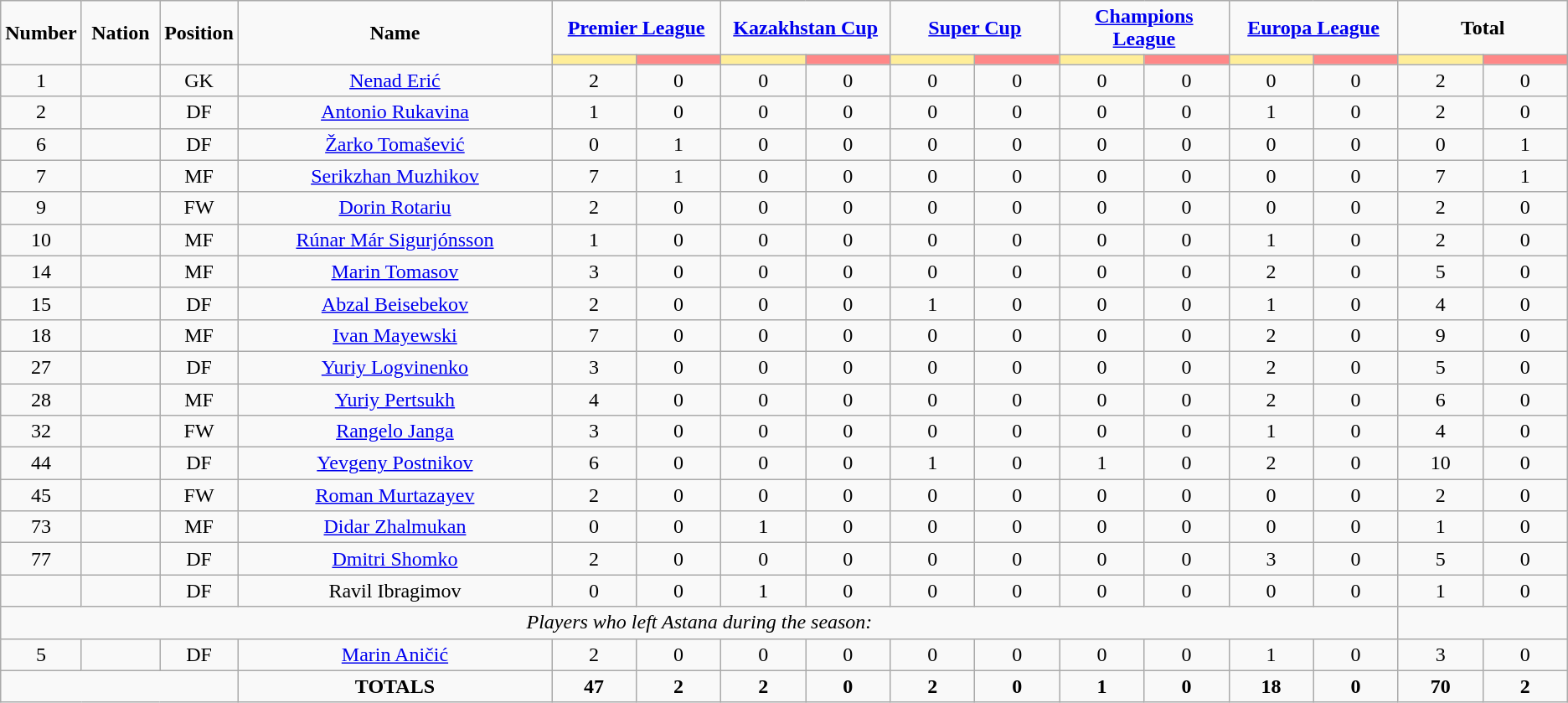<table class="wikitable" style="text-align:center;">
<tr>
<td rowspan="2"  style="width:5%; text-align:center;"><strong>Number</strong></td>
<td rowspan="2"  style="width:5%; text-align:center;"><strong>Nation</strong></td>
<td rowspan="2"  style="width:5%; text-align:center;"><strong>Position</strong></td>
<td rowspan="2"  style="width:20%; text-align:center;"><strong>Name</strong></td>
<td colspan="2" style="text-align:center;"><strong><a href='#'>Premier League</a></strong></td>
<td colspan="2" style="text-align:center;"><strong><a href='#'>Kazakhstan Cup</a></strong></td>
<td colspan="2" style="text-align:center;"><strong><a href='#'>Super Cup</a></strong></td>
<td colspan="2" style="text-align:center;"><strong><a href='#'>Champions League</a></strong></td>
<td colspan="2" style="text-align:center;"><strong><a href='#'>Europa League</a></strong></td>
<td colspan="2" style="text-align:center;"><strong>Total</strong></td>
</tr>
<tr>
<th style="width:60px; background:#fe9;"></th>
<th style="width:60px; background:#ff8888;"></th>
<th style="width:60px; background:#fe9;"></th>
<th style="width:60px; background:#ff8888;"></th>
<th style="width:60px; background:#fe9;"></th>
<th style="width:60px; background:#ff8888;"></th>
<th style="width:60px; background:#fe9;"></th>
<th style="width:60px; background:#ff8888;"></th>
<th style="width:60px; background:#fe9;"></th>
<th style="width:60px; background:#ff8888;"></th>
<th style="width:60px; background:#fe9;"></th>
<th style="width:60px; background:#ff8888;"></th>
</tr>
<tr>
<td>1</td>
<td></td>
<td>GK</td>
<td><a href='#'>Nenad Erić</a></td>
<td>2</td>
<td>0</td>
<td>0</td>
<td>0</td>
<td>0</td>
<td>0</td>
<td>0</td>
<td>0</td>
<td>0</td>
<td>0</td>
<td>2</td>
<td>0</td>
</tr>
<tr>
<td>2</td>
<td></td>
<td>DF</td>
<td><a href='#'>Antonio Rukavina</a></td>
<td>1</td>
<td>0</td>
<td>0</td>
<td>0</td>
<td>0</td>
<td>0</td>
<td>0</td>
<td>0</td>
<td>1</td>
<td>0</td>
<td>2</td>
<td>0</td>
</tr>
<tr>
<td>6</td>
<td></td>
<td>DF</td>
<td><a href='#'>Žarko Tomašević</a></td>
<td>0</td>
<td>1</td>
<td>0</td>
<td>0</td>
<td>0</td>
<td>0</td>
<td>0</td>
<td>0</td>
<td>0</td>
<td>0</td>
<td>0</td>
<td>1</td>
</tr>
<tr>
<td>7</td>
<td></td>
<td>MF</td>
<td><a href='#'>Serikzhan Muzhikov</a></td>
<td>7</td>
<td>1</td>
<td>0</td>
<td>0</td>
<td>0</td>
<td>0</td>
<td>0</td>
<td>0</td>
<td>0</td>
<td>0</td>
<td>7</td>
<td>1</td>
</tr>
<tr>
<td>9</td>
<td></td>
<td>FW</td>
<td><a href='#'>Dorin Rotariu</a></td>
<td>2</td>
<td>0</td>
<td>0</td>
<td>0</td>
<td>0</td>
<td>0</td>
<td>0</td>
<td>0</td>
<td>0</td>
<td>0</td>
<td>2</td>
<td>0</td>
</tr>
<tr>
<td>10</td>
<td></td>
<td>MF</td>
<td><a href='#'>Rúnar Már Sigurjónsson</a></td>
<td>1</td>
<td>0</td>
<td>0</td>
<td>0</td>
<td>0</td>
<td>0</td>
<td>0</td>
<td>0</td>
<td>1</td>
<td>0</td>
<td>2</td>
<td>0</td>
</tr>
<tr>
<td>14</td>
<td></td>
<td>MF</td>
<td><a href='#'>Marin Tomasov</a></td>
<td>3</td>
<td>0</td>
<td>0</td>
<td>0</td>
<td>0</td>
<td>0</td>
<td>0</td>
<td>0</td>
<td>2</td>
<td>0</td>
<td>5</td>
<td>0</td>
</tr>
<tr>
<td>15</td>
<td></td>
<td>DF</td>
<td><a href='#'>Abzal Beisebekov</a></td>
<td>2</td>
<td>0</td>
<td>0</td>
<td>0</td>
<td>1</td>
<td>0</td>
<td>0</td>
<td>0</td>
<td>1</td>
<td>0</td>
<td>4</td>
<td>0</td>
</tr>
<tr>
<td>18</td>
<td></td>
<td>MF</td>
<td><a href='#'>Ivan Mayewski</a></td>
<td>7</td>
<td>0</td>
<td>0</td>
<td>0</td>
<td>0</td>
<td>0</td>
<td>0</td>
<td>0</td>
<td>2</td>
<td>0</td>
<td>9</td>
<td>0</td>
</tr>
<tr>
<td>27</td>
<td></td>
<td>DF</td>
<td><a href='#'>Yuriy Logvinenko</a></td>
<td>3</td>
<td>0</td>
<td>0</td>
<td>0</td>
<td>0</td>
<td>0</td>
<td>0</td>
<td>0</td>
<td>2</td>
<td>0</td>
<td>5</td>
<td>0</td>
</tr>
<tr>
<td>28</td>
<td></td>
<td>MF</td>
<td><a href='#'>Yuriy Pertsukh</a></td>
<td>4</td>
<td>0</td>
<td>0</td>
<td>0</td>
<td>0</td>
<td>0</td>
<td>0</td>
<td>0</td>
<td>2</td>
<td>0</td>
<td>6</td>
<td>0</td>
</tr>
<tr>
<td>32</td>
<td></td>
<td>FW</td>
<td><a href='#'>Rangelo Janga</a></td>
<td>3</td>
<td>0</td>
<td>0</td>
<td>0</td>
<td>0</td>
<td>0</td>
<td>0</td>
<td>0</td>
<td>1</td>
<td>0</td>
<td>4</td>
<td>0</td>
</tr>
<tr>
<td>44</td>
<td></td>
<td>DF</td>
<td><a href='#'>Yevgeny Postnikov</a></td>
<td>6</td>
<td>0</td>
<td>0</td>
<td>0</td>
<td>1</td>
<td>0</td>
<td>1</td>
<td>0</td>
<td>2</td>
<td>0</td>
<td>10</td>
<td>0</td>
</tr>
<tr>
<td>45</td>
<td></td>
<td>FW</td>
<td><a href='#'>Roman Murtazayev</a></td>
<td>2</td>
<td>0</td>
<td>0</td>
<td>0</td>
<td>0</td>
<td>0</td>
<td>0</td>
<td>0</td>
<td>0</td>
<td>0</td>
<td>2</td>
<td>0</td>
</tr>
<tr>
<td>73</td>
<td></td>
<td>MF</td>
<td><a href='#'>Didar Zhalmukan</a></td>
<td>0</td>
<td>0</td>
<td>1</td>
<td>0</td>
<td>0</td>
<td>0</td>
<td>0</td>
<td>0</td>
<td>0</td>
<td>0</td>
<td>1</td>
<td>0</td>
</tr>
<tr>
<td>77</td>
<td></td>
<td>DF</td>
<td><a href='#'>Dmitri Shomko</a></td>
<td>2</td>
<td>0</td>
<td>0</td>
<td>0</td>
<td>0</td>
<td>0</td>
<td>0</td>
<td>0</td>
<td>3</td>
<td>0</td>
<td>5</td>
<td>0</td>
</tr>
<tr>
<td></td>
<td></td>
<td>DF</td>
<td>Ravil Ibragimov</td>
<td>0</td>
<td>0</td>
<td>1</td>
<td>0</td>
<td>0</td>
<td>0</td>
<td>0</td>
<td>0</td>
<td>0</td>
<td>0</td>
<td>1</td>
<td>0</td>
</tr>
<tr>
<td colspan="14"><em>Players who left Astana during the season:</em></td>
</tr>
<tr>
<td>5</td>
<td></td>
<td>DF</td>
<td><a href='#'>Marin Aničić</a></td>
<td>2</td>
<td>0</td>
<td>0</td>
<td>0</td>
<td>0</td>
<td>0</td>
<td>0</td>
<td>0</td>
<td>1</td>
<td>0</td>
<td>3</td>
<td>0</td>
</tr>
<tr>
<td colspan="3"></td>
<td><strong>TOTALS</strong></td>
<td><strong>47</strong></td>
<td><strong>2</strong></td>
<td><strong>2</strong></td>
<td><strong>0</strong></td>
<td><strong>2</strong></td>
<td><strong>0</strong></td>
<td><strong>1</strong></td>
<td><strong>0</strong></td>
<td><strong>18</strong></td>
<td><strong>0</strong></td>
<td><strong>70</strong></td>
<td><strong>2</strong></td>
</tr>
</table>
